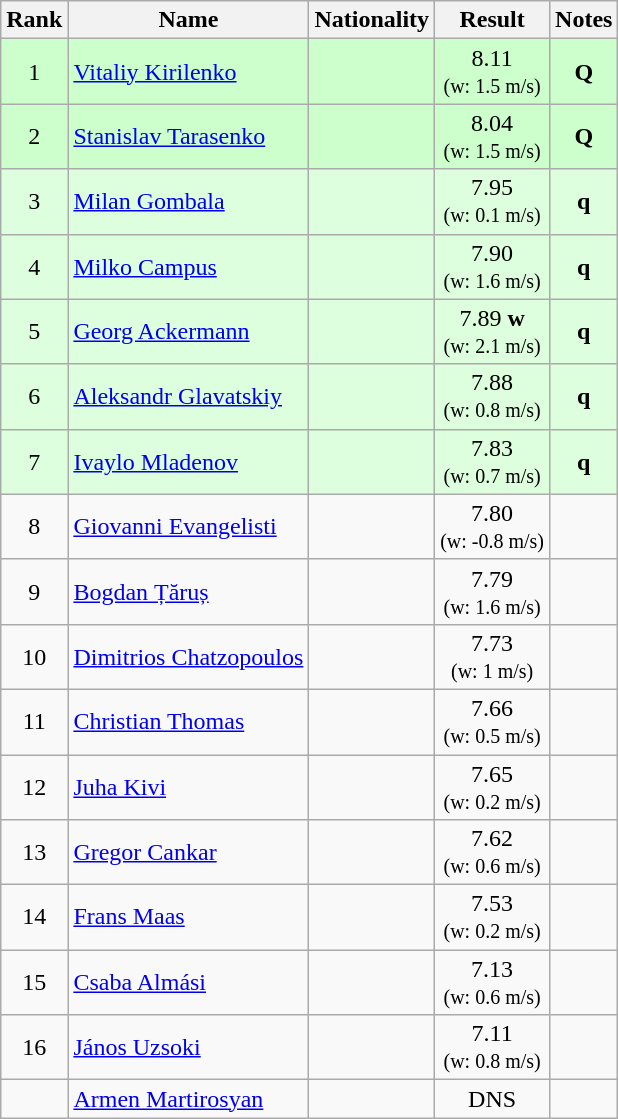<table class="wikitable sortable" style="text-align:center">
<tr>
<th>Rank</th>
<th>Name</th>
<th>Nationality</th>
<th>Result</th>
<th>Notes</th>
</tr>
<tr bgcolor=ccffcc>
<td>1</td>
<td align=left><a href='#'>Vitaliy Kirilenko</a></td>
<td align=left></td>
<td>8.11<br><small>(w: 1.5 m/s)</small></td>
<td><strong>Q</strong></td>
</tr>
<tr bgcolor=ccffcc>
<td>2</td>
<td align=left><a href='#'>Stanislav Tarasenko</a></td>
<td align=left></td>
<td>8.04<br><small>(w: 1.5 m/s)</small></td>
<td><strong>Q</strong></td>
</tr>
<tr bgcolor=ddffdd>
<td>3</td>
<td align=left><a href='#'>Milan Gombala</a></td>
<td align=left></td>
<td>7.95<br><small>(w: 0.1 m/s)</small></td>
<td><strong>q</strong></td>
</tr>
<tr bgcolor=ddffdd>
<td>4</td>
<td align=left><a href='#'>Milko Campus</a></td>
<td align=left></td>
<td>7.90<br><small>(w: 1.6 m/s)</small></td>
<td><strong>q</strong></td>
</tr>
<tr bgcolor=ddffdd>
<td>5</td>
<td align=left><a href='#'>Georg Ackermann</a></td>
<td align=left></td>
<td>7.89 <strong>w</strong><br><small>(w: 2.1 m/s)</small></td>
<td><strong>q</strong></td>
</tr>
<tr bgcolor=ddffdd>
<td>6</td>
<td align=left><a href='#'>Aleksandr Glavatskiy</a></td>
<td align=left></td>
<td>7.88<br><small>(w: 0.8 m/s)</small></td>
<td><strong>q</strong></td>
</tr>
<tr bgcolor=ddffdd>
<td>7</td>
<td align=left><a href='#'>Ivaylo Mladenov</a></td>
<td align=left></td>
<td>7.83<br><small>(w: 0.7 m/s)</small></td>
<td><strong>q</strong></td>
</tr>
<tr>
<td>8</td>
<td align=left><a href='#'>Giovanni Evangelisti</a></td>
<td align=left></td>
<td>7.80<br><small>(w: -0.8 m/s)</small></td>
<td></td>
</tr>
<tr>
<td>9</td>
<td align=left><a href='#'>Bogdan Țăruș</a></td>
<td align=left></td>
<td>7.79<br><small>(w: 1.6 m/s)</small></td>
<td></td>
</tr>
<tr>
<td>10</td>
<td align=left><a href='#'>Dimitrios Chatzopoulos</a></td>
<td align=left></td>
<td>7.73<br><small>(w: 1 m/s)</small></td>
<td></td>
</tr>
<tr>
<td>11</td>
<td align=left><a href='#'>Christian Thomas</a></td>
<td align=left></td>
<td>7.66<br><small>(w: 0.5 m/s)</small></td>
<td></td>
</tr>
<tr>
<td>12</td>
<td align=left><a href='#'>Juha Kivi</a></td>
<td align=left></td>
<td>7.65<br><small>(w: 0.2 m/s)</small></td>
<td></td>
</tr>
<tr>
<td>13</td>
<td align=left><a href='#'>Gregor Cankar</a></td>
<td align=left></td>
<td>7.62<br><small>(w: 0.6 m/s)</small></td>
<td></td>
</tr>
<tr>
<td>14</td>
<td align=left><a href='#'>Frans Maas</a></td>
<td align=left></td>
<td>7.53<br><small>(w: 0.2 m/s)</small></td>
<td></td>
</tr>
<tr>
<td>15</td>
<td align=left><a href='#'>Csaba Almási</a></td>
<td align=left></td>
<td>7.13<br><small>(w: 0.6 m/s)</small></td>
<td></td>
</tr>
<tr>
<td>16</td>
<td align=left><a href='#'>János Uzsoki</a></td>
<td align=left></td>
<td>7.11<br><small>(w: 0.8 m/s)</small></td>
<td></td>
</tr>
<tr>
<td></td>
<td align=left><a href='#'>Armen Martirosyan</a></td>
<td align=left></td>
<td>DNS</td>
<td></td>
</tr>
</table>
